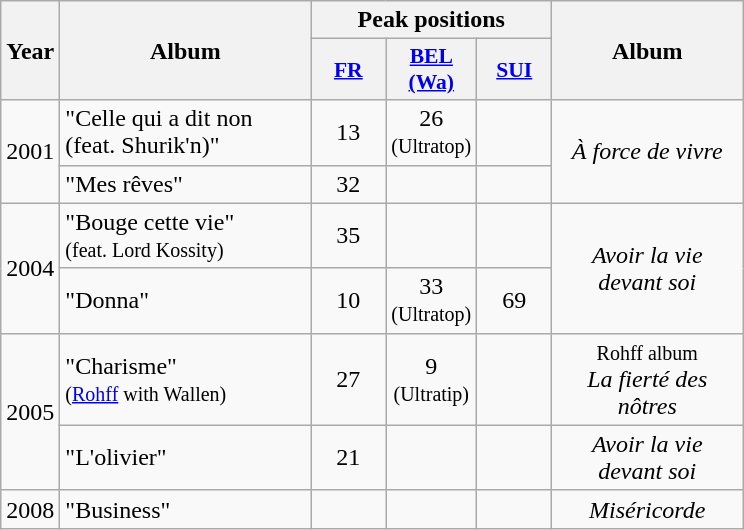<table class="wikitable">
<tr>
<th align="center" rowspan="2" width="10">Year</th>
<th align="center" rowspan="2" width="160">Album</th>
<th align="center" colspan="3" width="20">Peak positions</th>
<th align="center" rowspan="2" width="120">Album</th>
</tr>
<tr>
<th scope="col" style="width:3em;font-size:90%;"><a href='#'>FR</a><br></th>
<th scope="col" style="width:3em;font-size:90%;"><a href='#'>BEL<br>(Wa)</a></th>
<th scope="col" style="width:3em;font-size:90%;"><a href='#'>SUI</a></th>
</tr>
<tr>
<td style="text-align:center;" rowspan=2>2001</td>
<td>"Celle qui a dit non (feat. Shurik'n)"</td>
<td style="text-align:center;">13</td>
<td style="text-align:center;">26<br><small>(Ultratop)</small></td>
<td style="text-align:center;"></td>
<td style="text-align:center;" rowspan=2><em>À force de vivre</em></td>
</tr>
<tr>
<td>"Mes rêves"</td>
<td style="text-align:center;">32</td>
<td style="text-align:center;"></td>
<td style="text-align:center;"></td>
</tr>
<tr>
<td style="text-align:center;" rowspan=2>2004</td>
<td>"Bouge cette vie"<br><small>(feat. Lord Kossity)</small></td>
<td style="text-align:center;">35</td>
<td style="text-align:center;"></td>
<td style="text-align:center;"></td>
<td style="text-align:center;" rowspan=2><em>Avoir la vie devant soi</em></td>
</tr>
<tr>
<td>"Donna"</td>
<td style="text-align:center;">10</td>
<td style="text-align:center;">33<br><small>(Ultratop)</small></td>
<td style="text-align:center;">69</td>
</tr>
<tr>
<td style="text-align:center;" rowspan=2>2005</td>
<td>"Charisme"<br><small>(<a href='#'>Rohff</a> with Wallen)</small></td>
<td style="text-align:center;">27</td>
<td style="text-align:center;">9<br><small>(Ultratip)</small></td>
<td style="text-align:center;"></td>
<td style="text-align:center;" rowspan=1><small>Rohff album</small><br><em>La fierté des nôtres</em></td>
</tr>
<tr>
<td>"L'olivier"</td>
<td style="text-align:center;">21</td>
<td style="text-align:center;"></td>
<td style="text-align:center;"></td>
<td style="text-align:center;" rowspan=1><em>Avoir la vie devant soi</em></td>
</tr>
<tr>
<td style="text-align:center;" rowspan=2>2008</td>
<td>"Business"</td>
<td style="text-align:center;"></td>
<td style="text-align:center;"><br></td>
<td style="text-align:center;"></td>
<td style="text-align:center;" rowspan=2><em>Miséricorde</em></td>
</tr>
</table>
